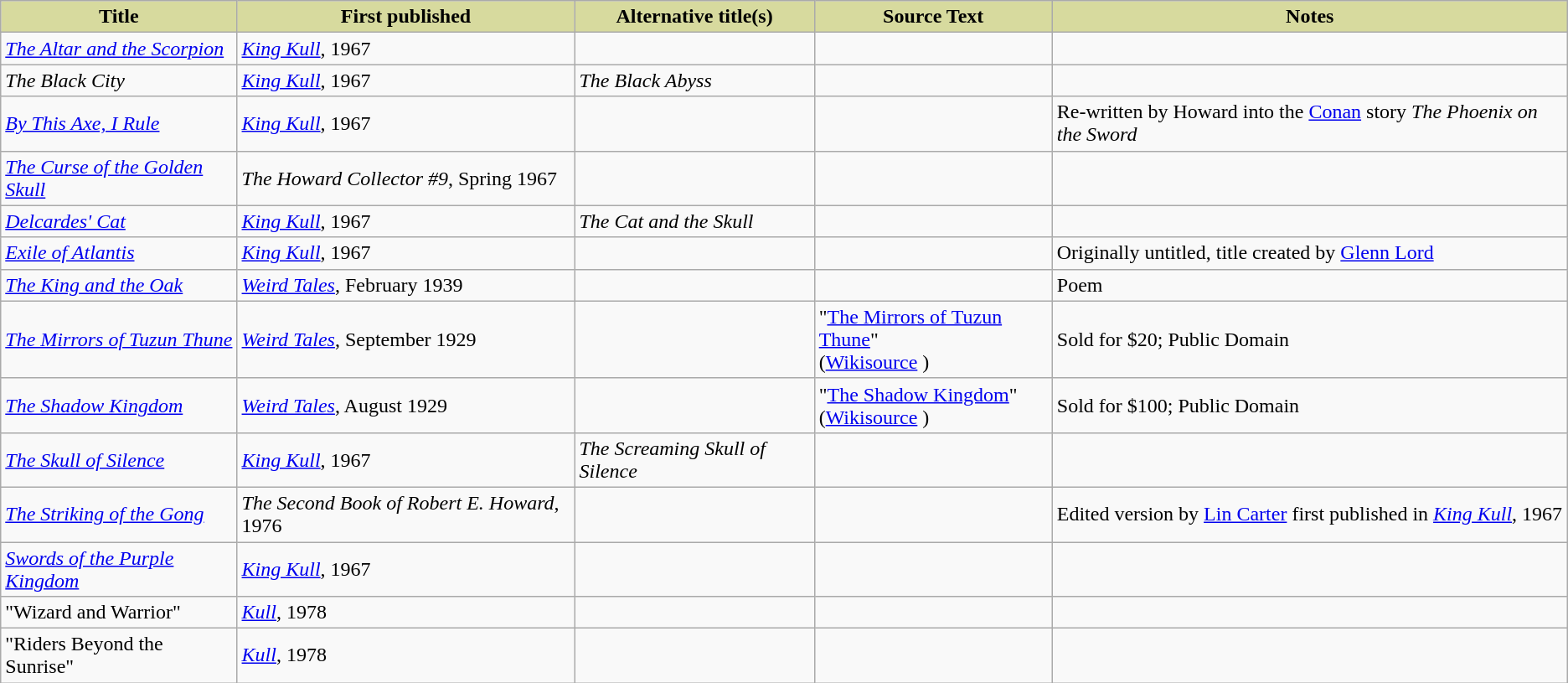<table class="wikitable sortable">
<tr>
<th style="background:#D7DA9E;">Title</th>
<th style="background:#D7DA9E;">First published</th>
<th style="background:#D7DA9E;">Alternative title(s)</th>
<th style="background:#D7DA9E;">Source Text</th>
<th style="background:#D7DA9E;">Notes</th>
</tr>
<tr>
<td><em><a href='#'>The Altar and the Scorpion</a></em></td>
<td><em><a href='#'>King Kull</a></em>, 1967</td>
<td></td>
<td></td>
<td></td>
</tr>
<tr>
<td><em>The Black City</em></td>
<td><em><a href='#'>King Kull</a></em>, 1967</td>
<td><em>The Black Abyss</em></td>
<td></td>
<td></td>
</tr>
<tr>
<td><em><a href='#'>By This Axe, I Rule</a></em></td>
<td><em><a href='#'>King Kull</a></em>, 1967</td>
<td></td>
<td></td>
<td>Re-written by Howard into the <a href='#'>Conan</a> story <em>The Phoenix on the Sword</em></td>
</tr>
<tr>
<td><em><a href='#'>The Curse of the Golden Skull</a></em></td>
<td><em>The Howard Collector #9</em>, Spring 1967</td>
<td></td>
<td></td>
<td></td>
</tr>
<tr>
<td><em><a href='#'>Delcardes' Cat</a></em></td>
<td><em><a href='#'>King Kull</a></em>, 1967</td>
<td><em>The Cat and the Skull</em></td>
<td></td>
<td></td>
</tr>
<tr>
<td><em><a href='#'>Exile of Atlantis</a></em></td>
<td><em><a href='#'>King Kull</a></em>, 1967</td>
<td></td>
<td></td>
<td>Originally untitled, title created by <a href='#'>Glenn Lord</a></td>
</tr>
<tr>
<td><em><a href='#'>The King and the Oak</a></em></td>
<td><em><a href='#'>Weird Tales</a></em>, February 1939</td>
<td></td>
<td></td>
<td>Poem</td>
</tr>
<tr>
<td><em><a href='#'>The Mirrors of Tuzun Thune</a></em></td>
<td><em><a href='#'>Weird Tales</a></em>, September 1929</td>
<td></td>
<td>"<a href='#'>The Mirrors of Tuzun Thune</a>" <br>(<a href='#'>Wikisource</a> )</td>
<td>Sold for $20; Public Domain</td>
</tr>
<tr>
<td><em><a href='#'>The Shadow Kingdom</a></em></td>
<td><em><a href='#'>Weird Tales</a></em>, August 1929</td>
<td></td>
<td>"<a href='#'>The Shadow Kingdom</a>" <br>(<a href='#'>Wikisource</a> )</td>
<td>Sold for $100; Public Domain</td>
</tr>
<tr>
<td><em><a href='#'>The Skull of Silence</a></em></td>
<td><em><a href='#'>King Kull</a></em>, 1967</td>
<td><em>The Screaming Skull of Silence</em></td>
<td></td>
<td></td>
</tr>
<tr>
<td><em><a href='#'>The Striking of the Gong</a></em></td>
<td><em>The Second Book of Robert E. Howard</em>, 1976</td>
<td></td>
<td></td>
<td>Edited version by <a href='#'>Lin Carter</a> first published in <em><a href='#'>King Kull</a></em>, 1967</td>
</tr>
<tr>
<td><em><a href='#'>Swords of the Purple Kingdom</a></em></td>
<td><em><a href='#'>King Kull</a></em>, 1967</td>
<td></td>
<td></td>
<td></td>
</tr>
<tr>
<td>"Wizard and Warrior"</td>
<td><em><a href='#'>Kull</a></em>, 1978</td>
<td></td>
<td></td>
<td></td>
</tr>
<tr>
<td>"Riders Beyond the Sunrise"</td>
<td><em><a href='#'>Kull</a></em>, 1978</td>
<td></td>
<td></td>
<td></td>
</tr>
</table>
